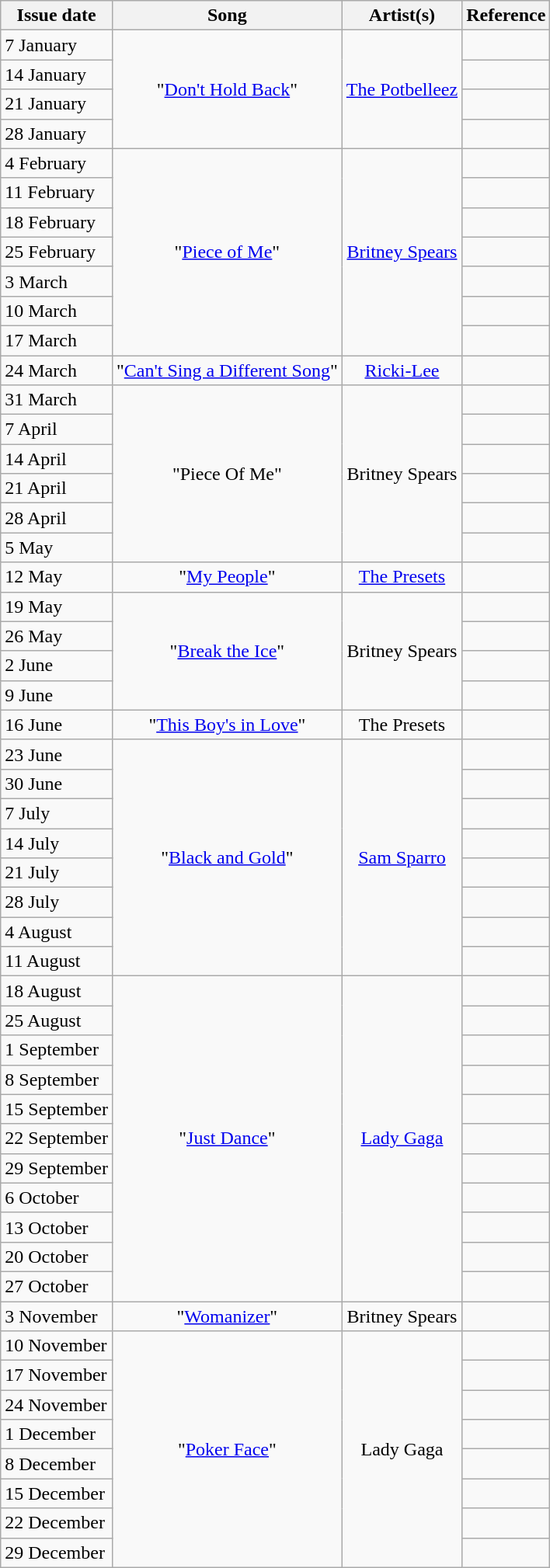<table class="wikitable">
<tr>
<th>Issue date</th>
<th>Song</th>
<th>Artist(s)</th>
<th>Reference</th>
</tr>
<tr>
<td align="left">7 January</td>
<td align="center" rowspan="4">"<a href='#'>Don't Hold Back</a>"</td>
<td align="center" rowspan="4"><a href='#'>The Potbelleez</a></td>
<td align="center"></td>
</tr>
<tr>
<td align="left">14 January</td>
<td align="center"></td>
</tr>
<tr>
<td align="left">21 January</td>
<td align="center"></td>
</tr>
<tr>
<td align="left">28 January</td>
<td align="center"></td>
</tr>
<tr>
<td align="left">4 February</td>
<td align="center" rowspan="7">"<a href='#'>Piece of Me</a>"</td>
<td align="center" rowspan="7"><a href='#'>Britney Spears</a></td>
<td align="center"></td>
</tr>
<tr>
<td align="left">11 February</td>
<td align="center"></td>
</tr>
<tr>
<td align="left">18 February</td>
<td align="center"></td>
</tr>
<tr>
<td align="left">25 February</td>
<td align="center"></td>
</tr>
<tr>
<td align="left">3 March</td>
<td align="center"></td>
</tr>
<tr>
<td align="left">10 March</td>
<td align="center"></td>
</tr>
<tr>
<td align="left">17 March</td>
<td align="center"></td>
</tr>
<tr>
<td align="left">24 March</td>
<td align="center">"<a href='#'>Can't Sing a Different Song</a>"</td>
<td align="center"><a href='#'>Ricki-Lee</a></td>
<td align="center"></td>
</tr>
<tr>
<td align="left">31 March</td>
<td align="center" rowspan="6">"Piece Of Me"</td>
<td align="center" rowspan="6">Britney Spears</td>
<td align="center"></td>
</tr>
<tr>
<td align="left">7 April</td>
<td align="center"></td>
</tr>
<tr>
<td align="left">14 April</td>
<td align="center"></td>
</tr>
<tr>
<td align="left">21 April</td>
<td align="center"></td>
</tr>
<tr>
<td align="left">28 April</td>
<td align="center"></td>
</tr>
<tr>
<td align="left">5 May</td>
<td align="center"></td>
</tr>
<tr>
<td align="left">12 May</td>
<td align="center">"<a href='#'>My People</a>"</td>
<td align="center"><a href='#'>The Presets</a></td>
<td align="center"></td>
</tr>
<tr>
<td align="left">19 May</td>
<td align="center" rowspan="4">"<a href='#'>Break the Ice</a>"</td>
<td align="center" rowspan="4">Britney Spears</td>
<td align="center"></td>
</tr>
<tr>
<td align="left">26 May</td>
<td align="center"></td>
</tr>
<tr>
<td align="left">2 June</td>
<td align="center"></td>
</tr>
<tr>
<td align="left">9 June</td>
<td align="center"></td>
</tr>
<tr>
<td align="left">16 June</td>
<td align="center">"<a href='#'>This Boy's in Love</a>"</td>
<td align="center">The Presets</td>
<td align="center"></td>
</tr>
<tr>
<td align="left">23 June</td>
<td align="center" rowspan="8">"<a href='#'>Black and Gold</a>"</td>
<td align="center" rowspan="8"><a href='#'>Sam Sparro</a></td>
<td align="center"></td>
</tr>
<tr>
<td align="left">30 June</td>
<td align="center"></td>
</tr>
<tr>
<td align="left">7 July</td>
<td align="center"></td>
</tr>
<tr>
<td align="left">14 July</td>
<td align="center"></td>
</tr>
<tr>
<td align="left">21 July</td>
<td align="center"></td>
</tr>
<tr>
<td align="left">28 July</td>
<td align="center"></td>
</tr>
<tr>
<td align="left">4 August</td>
<td align="center"></td>
</tr>
<tr>
<td align="left">11 August</td>
<td align="center"></td>
</tr>
<tr>
<td align="left">18 August</td>
<td align="center" rowspan="11">"<a href='#'>Just Dance</a>"</td>
<td align="center" rowspan="11"><a href='#'>Lady Gaga</a></td>
<td align="center"></td>
</tr>
<tr>
<td align="left">25 August</td>
<td align="center"></td>
</tr>
<tr>
<td align="left">1 September</td>
<td align="center"></td>
</tr>
<tr>
<td align="left">8 September</td>
<td align="center"></td>
</tr>
<tr>
<td align="left">15 September</td>
<td align="center"></td>
</tr>
<tr>
<td align="left">22 September</td>
<td align="center"></td>
</tr>
<tr>
<td align="left">29 September</td>
<td align="center"></td>
</tr>
<tr>
<td align="left">6 October</td>
<td align="center"></td>
</tr>
<tr>
<td align="left">13 October</td>
<td align="center"></td>
</tr>
<tr>
<td align="left">20 October</td>
<td align="center"></td>
</tr>
<tr>
<td align="left">27 October</td>
<td align="center"></td>
</tr>
<tr>
<td align="left">3 November</td>
<td align="center">"<a href='#'>Womanizer</a>"</td>
<td align="center">Britney Spears</td>
<td align="center"></td>
</tr>
<tr>
<td align="left">10 November</td>
<td align="center" rowspan="8">"<a href='#'>Poker Face</a>"</td>
<td align="center" rowspan="8">Lady Gaga</td>
<td align="center"></td>
</tr>
<tr>
<td align="left">17 November</td>
<td align="center"></td>
</tr>
<tr>
<td align="left">24 November</td>
<td align="center"></td>
</tr>
<tr>
<td align="left">1 December</td>
<td align="center"></td>
</tr>
<tr>
<td align="left">8 December</td>
<td align="center"></td>
</tr>
<tr>
<td align="left">15 December</td>
<td align="center"></td>
</tr>
<tr>
<td align="left">22 December</td>
<td align="center"></td>
</tr>
<tr>
<td align="left">29 December</td>
<td align="center"></td>
</tr>
</table>
